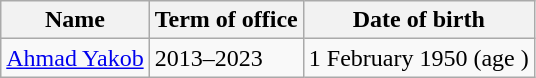<table class="wikitable">
<tr>
<th>Name</th>
<th>Term of office</th>
<th>Date of birth</th>
</tr>
<tr>
<td><a href='#'>Ahmad Yakob</a></td>
<td>2013–2023</td>
<td>1 February 1950 (age )</td>
</tr>
</table>
